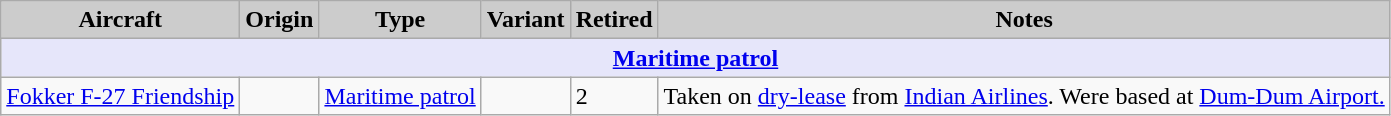<table class="wikitable sortable">
<tr>
<th style="text-align:center; background:#ccc;">Aircraft</th>
<th style="text-align:center; background:#ccc;">Origin</th>
<th style="text-align:center; background:#ccc;">Type</th>
<th style="text-align:center; background:#ccc;">Variant</th>
<th style="text-align:center; background:#ccc;">Retired</th>
<th style="text-align:center; background:#ccc;">Notes</th>
</tr>
<tr>
<th colspan="6" style="align: center; background: lavender;"><a href='#'>Maritime patrol</a></th>
</tr>
<tr>
<td><a href='#'>Fokker F-27 Friendship</a></td>
<td><br></td>
<td><a href='#'>Maritime patrol</a></td>
<td></td>
<td>2</td>
<td>Taken on <a href='#'>dry-lease</a> from <a href='#'>Indian Airlines</a>. Were based at <a href='#'>Dum-Dum Airport.</a></td>
</tr>
</table>
